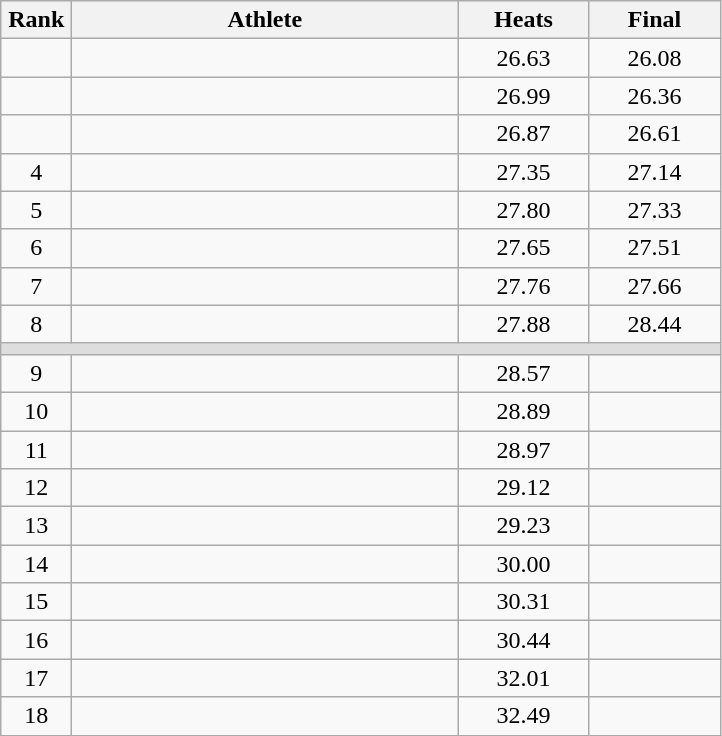<table class=wikitable style="text-align:center">
<tr>
<th width=40>Rank</th>
<th width=250>Athlete</th>
<th width=80>Heats</th>
<th width=80>Final</th>
</tr>
<tr>
<td></td>
<td align=left></td>
<td>26.63</td>
<td>26.08</td>
</tr>
<tr>
<td></td>
<td align=left></td>
<td>26.99</td>
<td>26.36</td>
</tr>
<tr>
<td></td>
<td align=left></td>
<td>26.87</td>
<td>26.61</td>
</tr>
<tr>
<td>4</td>
<td align=left></td>
<td>27.35</td>
<td>27.14</td>
</tr>
<tr>
<td>5</td>
<td align=left></td>
<td>27.80</td>
<td>27.33</td>
</tr>
<tr>
<td>6</td>
<td align=left></td>
<td>27.65</td>
<td>27.51</td>
</tr>
<tr>
<td>7</td>
<td align=left></td>
<td>27.76</td>
<td>27.66</td>
</tr>
<tr>
<td>8</td>
<td align=left></td>
<td>27.88</td>
<td>28.44</td>
</tr>
<tr bgcolor=#DDDDDD>
<td colspan=4></td>
</tr>
<tr>
<td>9</td>
<td align=left></td>
<td>28.57</td>
<td></td>
</tr>
<tr>
<td>10</td>
<td align=left></td>
<td>28.89</td>
<td></td>
</tr>
<tr>
<td>11</td>
<td align=left></td>
<td>28.97</td>
<td></td>
</tr>
<tr>
<td>12</td>
<td align=left></td>
<td>29.12</td>
<td></td>
</tr>
<tr>
<td>13</td>
<td align=left></td>
<td>29.23</td>
<td></td>
</tr>
<tr>
<td>14</td>
<td align=left></td>
<td>30.00</td>
<td></td>
</tr>
<tr>
<td>15</td>
<td align=left></td>
<td>30.31</td>
<td></td>
</tr>
<tr>
<td>16</td>
<td align=left></td>
<td>30.44</td>
<td></td>
</tr>
<tr>
<td>17</td>
<td align=left></td>
<td>32.01</td>
<td></td>
</tr>
<tr>
<td>18</td>
<td align=left></td>
<td>32.49</td>
<td></td>
</tr>
</table>
